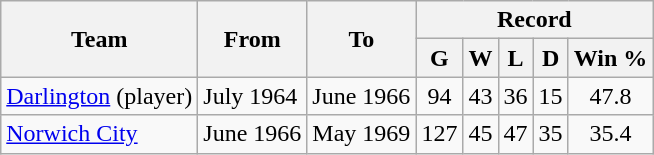<table class="wikitable" style="text-align: center">
<tr>
<th rowspan="2">Team</th>
<th rowspan="2">From</th>
<th rowspan="2">To</th>
<th colspan="5">Record</th>
</tr>
<tr>
<th>G</th>
<th>W</th>
<th>L</th>
<th>D</th>
<th>Win %</th>
</tr>
<tr>
<td align=left><a href='#'>Darlington</a> (player)</td>
<td align=left>July 1964</td>
<td align=left>June 1966</td>
<td>94</td>
<td>43</td>
<td>36</td>
<td>15</td>
<td>47.8</td>
</tr>
<tr>
<td align=left><a href='#'>Norwich City</a></td>
<td align=left>June 1966</td>
<td align=left>May 1969</td>
<td>127</td>
<td>45</td>
<td>47</td>
<td>35</td>
<td>35.4</td>
</tr>
</table>
